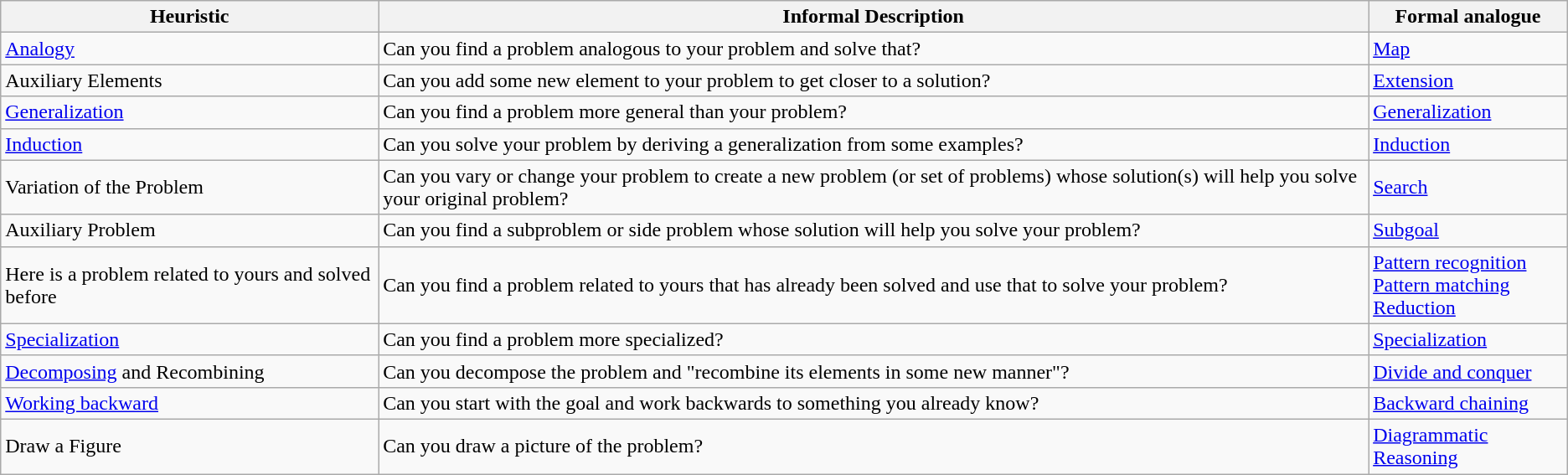<table class="wikitable">
<tr>
<th>Heuristic</th>
<th>Informal Description</th>
<th>Formal analogue </th>
</tr>
<tr>
<td><a href='#'>Analogy</a></td>
<td>Can you find a problem analogous to your problem and solve that?</td>
<td><a href='#'>Map</a></td>
</tr>
<tr>
<td>Auxiliary Elements</td>
<td>Can you add some new element to your problem to get closer to a solution?</td>
<td><a href='#'>Extension</a></td>
</tr>
<tr>
<td><a href='#'>Generalization</a></td>
<td>Can you find a problem more general than your problem?</td>
<td><a href='#'>Generalization</a></td>
</tr>
<tr>
<td><a href='#'>Induction</a></td>
<td>Can you solve your problem by deriving a generalization from some examples?</td>
<td><a href='#'>Induction</a></td>
</tr>
<tr>
<td>Variation of the Problem</td>
<td>Can you vary or change your problem to create a new problem (or set of problems) whose solution(s) will help you solve your original problem?</td>
<td><a href='#'>Search</a></td>
</tr>
<tr>
<td>Auxiliary Problem</td>
<td>Can you find a subproblem or side problem whose solution will help you solve your problem?</td>
<td><a href='#'>Subgoal</a></td>
</tr>
<tr>
<td>Here is a problem related to yours and solved before</td>
<td>Can you find a problem related to yours that has already been solved and use that to solve your problem?</td>
<td><a href='#'>Pattern recognition</a> <br> <a href='#'>Pattern matching</a> <br> <a href='#'>Reduction</a></td>
</tr>
<tr>
<td><a href='#'>Specialization</a></td>
<td>Can you find a problem more specialized?</td>
<td><a href='#'>Specialization</a></td>
</tr>
<tr>
<td><a href='#'>Decomposing</a> and Recombining</td>
<td>Can you decompose the problem and "recombine its elements in some new manner"?</td>
<td><a href='#'>Divide and conquer</a></td>
</tr>
<tr>
<td><a href='#'>Working backward</a></td>
<td>Can you start with the goal and work backwards to something you already know?</td>
<td><a href='#'>Backward chaining</a></td>
</tr>
<tr>
<td>Draw a Figure</td>
<td>Can you draw a picture of the problem?</td>
<td><a href='#'>Diagrammatic Reasoning</a></td>
</tr>
</table>
